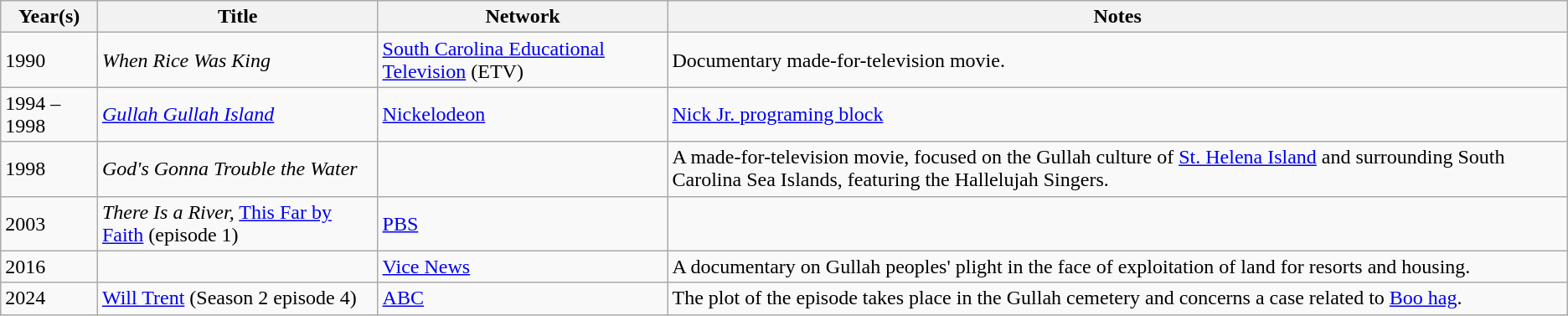<table class="wikitable sortable">
<tr>
<th>Year(s)</th>
<th>Title</th>
<th>Network</th>
<th>Notes</th>
</tr>
<tr>
<td>1990</td>
<td><em>When Rice Was King</em></td>
<td><a href='#'>South Carolina Educational Television</a> (ETV)</td>
<td>Documentary made-for-television movie.</td>
</tr>
<tr>
<td>1994 – 1998</td>
<td><em><a href='#'>Gullah Gullah Island</a></em></td>
<td><a href='#'>Nickelodeon</a></td>
<td><a href='#'>Nick Jr. programing block</a></td>
</tr>
<tr>
<td>1998</td>
<td><em>God's Gonna Trouble the Water</em></td>
<td></td>
<td>A made-for-television movie, focused on the Gullah culture of <a href='#'>St. Helena Island</a> and surrounding South Carolina Sea Islands, featuring the Hallelujah Singers.</td>
</tr>
<tr>
<td>2003</td>
<td><em>There Is a River,</em> <a href='#'>This Far by Faith</a> (episode 1)</td>
<td><a href='#'>PBS</a></td>
<td></td>
</tr>
<tr>
<td>2016</td>
<td></td>
<td><a href='#'>Vice News</a></td>
<td>A documentary on Gullah peoples' plight in the face of exploitation of land for resorts and housing.</td>
</tr>
<tr>
<td>2024</td>
<td><a href='#'>Will Trent</a> (Season 2 episode 4)</td>
<td><a href='#'>ABC</a></td>
<td>The plot of the episode takes place in the Gullah cemetery and concerns a case related to <a href='#'>Boo hag</a>.</td>
</tr>
</table>
